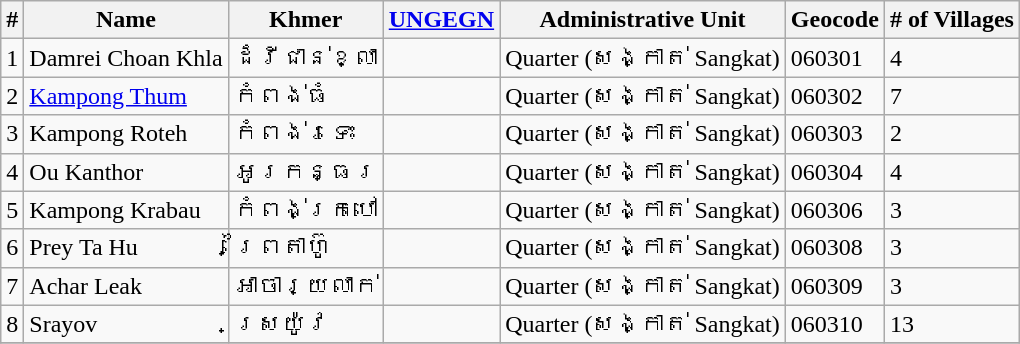<table class="wikitable sortable">
<tr>
<th>#</th>
<th>Name</th>
<th>Khmer</th>
<th><a href='#'>UNGEGN</a></th>
<th>Administrative Unit</th>
<th>Geocode</th>
<th># of Villages</th>
</tr>
<tr>
<td>1</td>
<td>Damrei Choan Khla</td>
<td>ដំរីជាន់ខ្លា</td>
<td></td>
<td>Quarter (សង្កាត់ Sangkat)</td>
<td>060301</td>
<td>4</td>
</tr>
<tr>
<td>2</td>
<td><a href='#'>Kampong Thum</a></td>
<td>កំពង់ធំ</td>
<td></td>
<td>Quarter (សង្កាត់ Sangkat)</td>
<td>060302</td>
<td>7</td>
</tr>
<tr>
<td>3</td>
<td>Kampong Roteh</td>
<td>កំពង់រទេះ</td>
<td></td>
<td>Quarter (សង្កាត់ Sangkat)</td>
<td>060303</td>
<td>2</td>
</tr>
<tr>
<td>4</td>
<td>Ou Kanthor</td>
<td>អូរកន្ធរ</td>
<td></td>
<td>Quarter (សង្កាត់ Sangkat)</td>
<td>060304</td>
<td>4</td>
</tr>
<tr>
<td>5</td>
<td>Kampong Krabau</td>
<td>កំពង់ក្របៅ</td>
<td></td>
<td>Quarter (សង្កាត់ Sangkat)</td>
<td>060306</td>
<td>3</td>
</tr>
<tr>
<td>6</td>
<td>Prey Ta Hu</td>
<td>ព្រៃតាហ៊ូ</td>
<td></td>
<td>Quarter (សង្កាត់ Sangkat)</td>
<td>060308</td>
<td>3</td>
</tr>
<tr>
<td>7</td>
<td>Achar Leak</td>
<td>អាចារ្យលាក់</td>
<td></td>
<td>Quarter (សង្កាត់ Sangkat)</td>
<td>060309</td>
<td>3</td>
</tr>
<tr>
<td>8</td>
<td>Srayov</td>
<td>ស្រយ៉ូវ</td>
<td></td>
<td>Quarter (សង្កាត់ Sangkat)</td>
<td>060310</td>
<td>13</td>
</tr>
<tr>
</tr>
</table>
